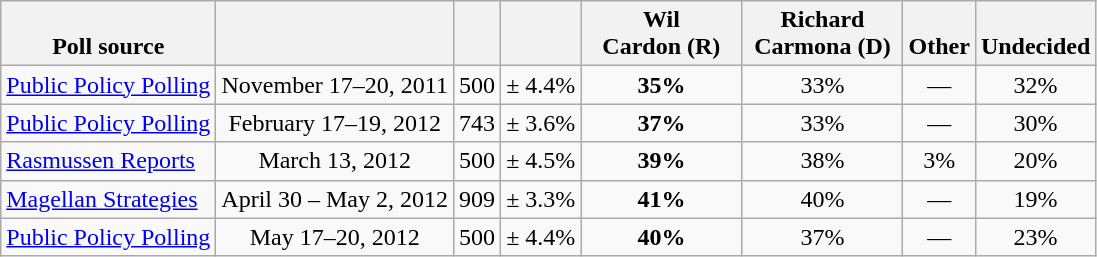<table class="wikitable" style="text-align:center">
<tr valign=bottom>
<th>Poll source</th>
<th></th>
<th></th>
<th></th>
<th style="width:100px;">Wil<br>Cardon (R)</th>
<th style="width:100px;">Richard<br>Carmona (D)</th>
<th>Other</th>
<th>Undecided</th>
</tr>
<tr>
<td align=left><a href='#'>Public Policy Polling</a></td>
<td>November 17–20, 2011</td>
<td>500</td>
<td>± 4.4%</td>
<td><strong>35%</strong></td>
<td>33%</td>
<td>—</td>
<td>32%</td>
</tr>
<tr>
<td align=left><a href='#'>Public Policy Polling</a></td>
<td>February 17–19, 2012</td>
<td>743</td>
<td>± 3.6%</td>
<td><strong>37%</strong></td>
<td>33%</td>
<td>—</td>
<td>30%</td>
</tr>
<tr>
<td align=left><a href='#'>Rasmussen Reports</a></td>
<td>March 13, 2012</td>
<td>500</td>
<td>± 4.5%</td>
<td><strong>39%</strong></td>
<td>38%</td>
<td>3%</td>
<td>20%</td>
</tr>
<tr>
<td align=left><a href='#'>Magellan Strategies</a></td>
<td>April 30 – May 2, 2012</td>
<td>909</td>
<td>± 3.3%</td>
<td><strong>41%</strong></td>
<td>40%</td>
<td>—</td>
<td>19%</td>
</tr>
<tr>
<td align=left><a href='#'>Public Policy Polling</a></td>
<td>May 17–20, 2012</td>
<td>500</td>
<td>± 4.4%</td>
<td><strong>40%</strong></td>
<td>37%</td>
<td>—</td>
<td>23%</td>
</tr>
</table>
